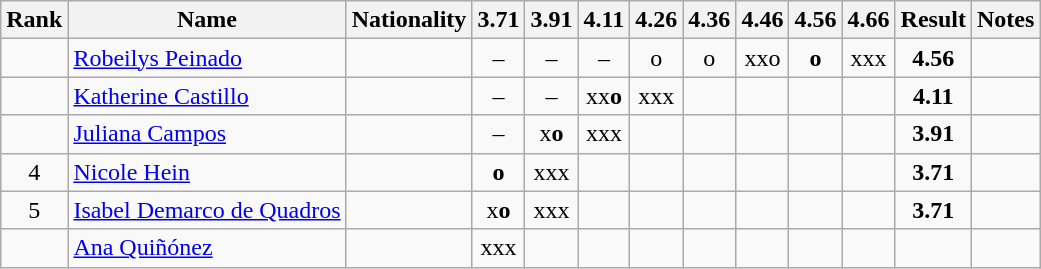<table class="wikitable sortable" style="text-align:center">
<tr>
<th>Rank</th>
<th>Name</th>
<th>Nationality</th>
<th>3.71</th>
<th>3.91</th>
<th>4.11</th>
<th>4.26</th>
<th>4.36</th>
<th>4.46</th>
<th>4.56</th>
<th>4.66</th>
<th>Result</th>
<th>Notes</th>
</tr>
<tr>
<td></td>
<td align=left><a href='#'>Robeilys Peinado</a></td>
<td align=left></td>
<td>–</td>
<td>–</td>
<td>–</td>
<td>o</td>
<td>o</td>
<td>xxo</td>
<td><strong>o</strong></td>
<td>xxx</td>
<td><strong>4.56</strong></td>
<td></td>
</tr>
<tr>
<td></td>
<td align=left><a href='#'>Katherine Castillo</a></td>
<td align=left></td>
<td>–</td>
<td>–</td>
<td>xx<strong>o</strong></td>
<td>xxx</td>
<td></td>
<td></td>
<td></td>
<td></td>
<td><strong>4.11</strong></td>
<td></td>
</tr>
<tr>
<td></td>
<td align=left><a href='#'>Juliana Campos</a></td>
<td align=left></td>
<td>–</td>
<td>x<strong>o</strong></td>
<td>xxx</td>
<td></td>
<td></td>
<td></td>
<td></td>
<td></td>
<td><strong>3.91</strong></td>
<td></td>
</tr>
<tr>
<td>4</td>
<td align=left><a href='#'>Nicole Hein</a></td>
<td align=left></td>
<td><strong>o</strong></td>
<td>xxx</td>
<td></td>
<td></td>
<td></td>
<td></td>
<td></td>
<td></td>
<td><strong>3.71</strong></td>
<td></td>
</tr>
<tr>
<td>5</td>
<td align=left><a href='#'>Isabel Demarco de Quadros</a></td>
<td align=left></td>
<td>x<strong>o</strong></td>
<td>xxx</td>
<td></td>
<td></td>
<td></td>
<td></td>
<td></td>
<td></td>
<td><strong>3.71</strong></td>
<td></td>
</tr>
<tr>
<td></td>
<td align=left><a href='#'>Ana Quiñónez</a></td>
<td align=left></td>
<td>xxx</td>
<td></td>
<td></td>
<td></td>
<td></td>
<td></td>
<td></td>
<td></td>
<td><strong></strong></td>
<td></td>
</tr>
</table>
